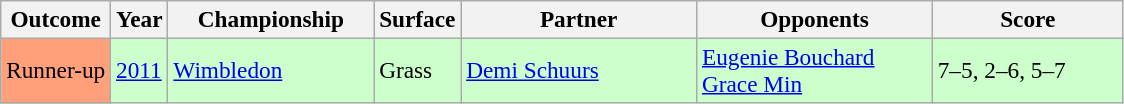<table class="sortable wikitable" style=font-size:97%>
<tr>
<th>Outcome</th>
<th>Year</th>
<th width=130>Championship</th>
<th>Surface</th>
<th width=150>Partner</th>
<th width=150>Opponents</th>
<th width=120>Score</th>
</tr>
<tr bgcolor=CCFFCC>
<td style="background:#ffa07a;">Runner-up</td>
<td><a href='#'>2011</a></td>
<td><a href='#'>Wimbledon</a></td>
<td>Grass</td>
<td> <a href='#'>Demi Schuurs</a></td>
<td> <a href='#'>Eugenie Bouchard</a> <br>  <a href='#'>Grace Min</a></td>
<td>7–5, 2–6, 5–7</td>
</tr>
</table>
